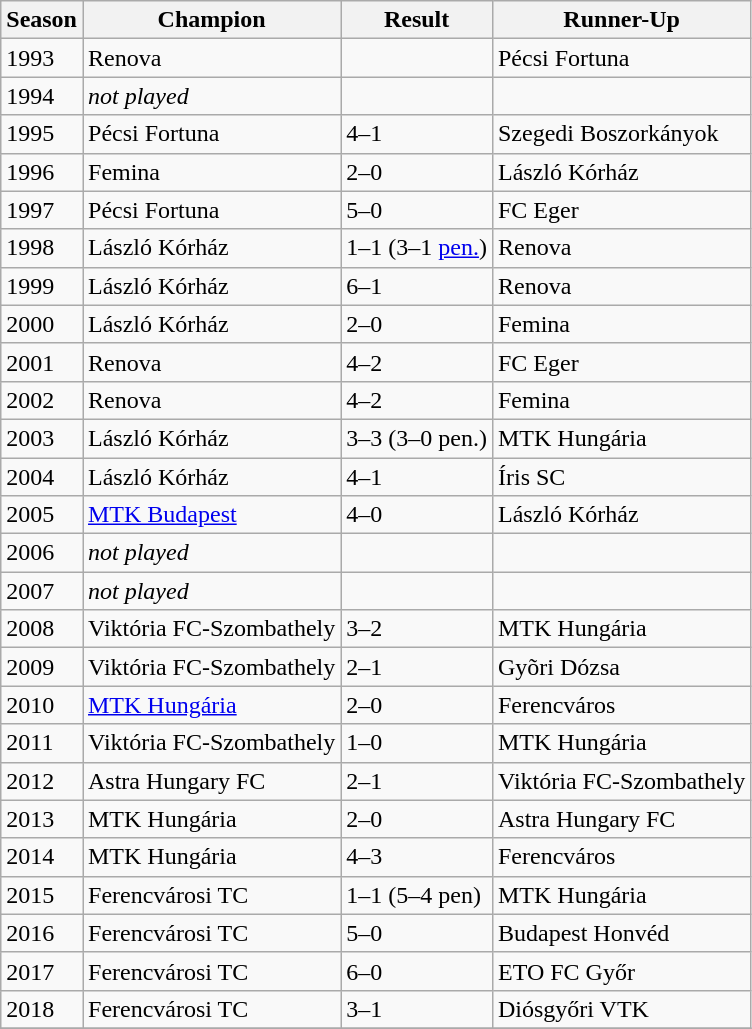<table class="sortable wikitable">
<tr>
<th>Season</th>
<th>Champion</th>
<th>Result</th>
<th>Runner-Up</th>
</tr>
<tr>
<td>1993</td>
<td>Renova</td>
<td></td>
<td>Pécsi Fortuna</td>
</tr>
<tr>
<td>1994</td>
<td><em>not played</em></td>
<td></td>
<td></td>
</tr>
<tr>
<td>1995</td>
<td>Pécsi Fortuna</td>
<td>4–1</td>
<td>Szegedi Boszorkányok</td>
</tr>
<tr>
<td>1996</td>
<td>Femina</td>
<td>2–0</td>
<td>László Kórház</td>
</tr>
<tr>
<td>1997</td>
<td>Pécsi Fortuna</td>
<td>5–0</td>
<td>FC Eger</td>
</tr>
<tr>
<td>1998</td>
<td>László Kórház</td>
<td>1–1 (3–1 <a href='#'>pen.</a>)</td>
<td>Renova</td>
</tr>
<tr>
<td>1999</td>
<td>László Kórház</td>
<td>6–1</td>
<td>Renova</td>
</tr>
<tr>
<td>2000</td>
<td>László Kórház</td>
<td>2–0</td>
<td>Femina</td>
</tr>
<tr>
<td>2001</td>
<td>Renova</td>
<td>4–2</td>
<td>FC Eger</td>
</tr>
<tr>
<td>2002</td>
<td>Renova</td>
<td>4–2</td>
<td>Femina</td>
</tr>
<tr>
<td>2003</td>
<td>László Kórház</td>
<td>3–3 (3–0 pen.)</td>
<td>MTK Hungária</td>
</tr>
<tr>
<td>2004</td>
<td>László Kórház</td>
<td>4–1</td>
<td>Íris SC</td>
</tr>
<tr>
<td>2005</td>
<td><a href='#'>MTK Budapest</a></td>
<td>4–0</td>
<td>László Kórház</td>
</tr>
<tr>
<td>2006</td>
<td><em>not played</em></td>
<td></td>
<td></td>
</tr>
<tr>
<td>2007</td>
<td><em>not played</em></td>
<td></td>
<td></td>
</tr>
<tr>
<td>2008</td>
<td>Viktória FC-Szombathely</td>
<td>3–2</td>
<td>MTK Hungária</td>
</tr>
<tr>
<td>2009</td>
<td>Viktória FC-Szombathely</td>
<td>2–1</td>
<td>Gyõri Dózsa</td>
</tr>
<tr>
<td>2010</td>
<td><a href='#'>MTK Hungária</a></td>
<td>2–0</td>
<td>Ferencváros</td>
</tr>
<tr>
<td>2011</td>
<td>Viktória FC-Szombathely</td>
<td>1–0</td>
<td>MTK Hungária</td>
</tr>
<tr>
<td>2012</td>
<td>Astra Hungary FC</td>
<td>2–1</td>
<td>Viktória FC-Szombathely</td>
</tr>
<tr>
<td>2013</td>
<td>MTK Hungária</td>
<td>2–0</td>
<td>Astra Hungary FC</td>
</tr>
<tr>
<td>2014</td>
<td>MTK Hungária</td>
<td>4–3</td>
<td>Ferencváros</td>
</tr>
<tr>
<td>2015</td>
<td>Ferencvárosi TC</td>
<td>1–1 (5–4 pen)</td>
<td>MTK Hungária</td>
</tr>
<tr>
<td>2016</td>
<td>Ferencvárosi TC</td>
<td>5–0</td>
<td>Budapest Honvéd</td>
</tr>
<tr>
<td>2017</td>
<td>Ferencvárosi TC</td>
<td>6–0</td>
<td>ETO FC Győr</td>
</tr>
<tr>
<td>2018</td>
<td>Ferencvárosi TC</td>
<td>3–1</td>
<td>Diósgyőri VTK</td>
</tr>
<tr>
</tr>
</table>
